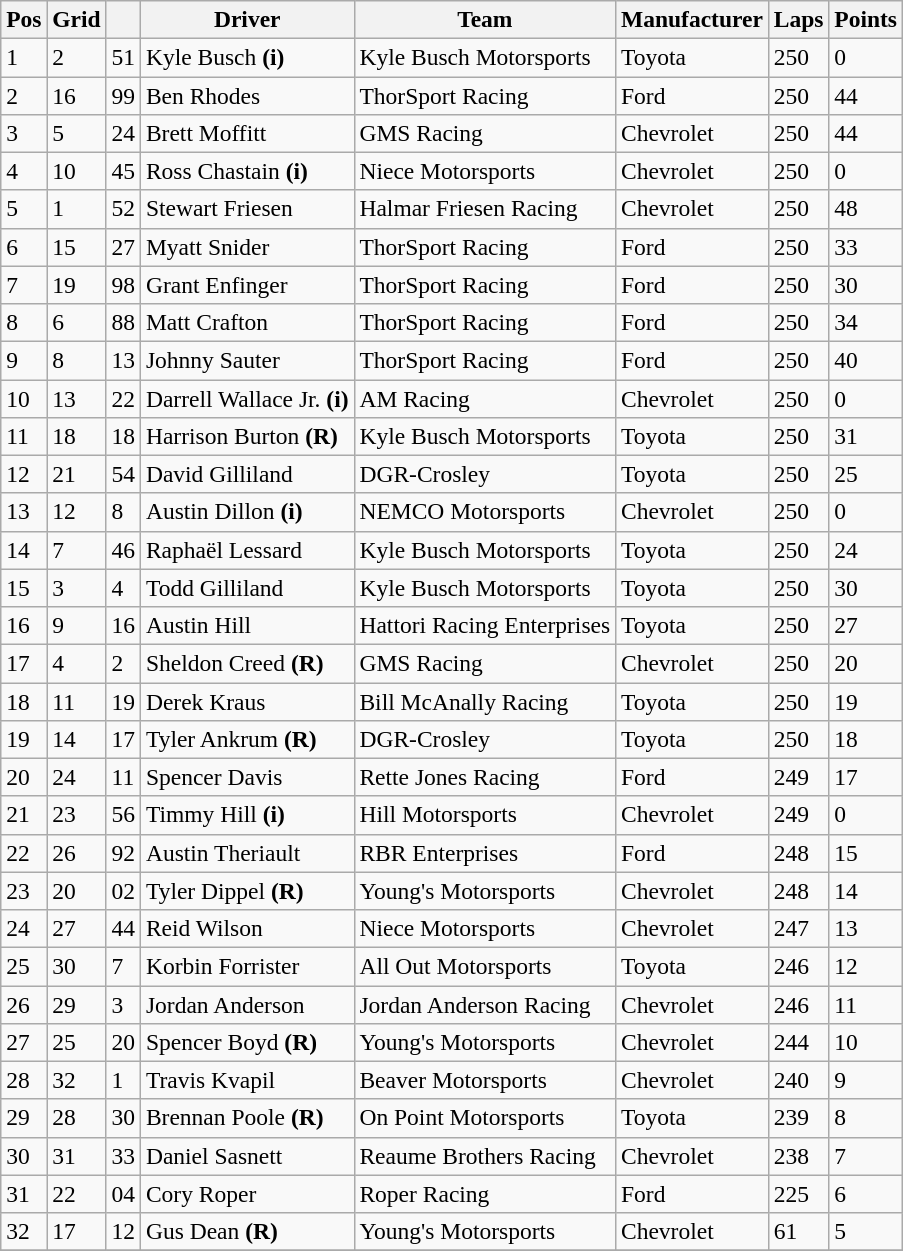<table class="wikitable" style="font-size:98%">
<tr>
<th>Pos</th>
<th>Grid</th>
<th></th>
<th>Driver</th>
<th>Team</th>
<th>Manufacturer</th>
<th>Laps</th>
<th>Points</th>
</tr>
<tr>
<td>1</td>
<td>2</td>
<td>51</td>
<td>Kyle Busch <strong>(i)</strong></td>
<td>Kyle Busch Motorsports</td>
<td>Toyota</td>
<td>250</td>
<td>0</td>
</tr>
<tr>
<td>2</td>
<td>16</td>
<td>99</td>
<td>Ben Rhodes</td>
<td>ThorSport Racing</td>
<td>Ford</td>
<td>250</td>
<td>44</td>
</tr>
<tr>
<td>3</td>
<td>5</td>
<td>24</td>
<td>Brett Moffitt</td>
<td>GMS Racing</td>
<td>Chevrolet</td>
<td>250</td>
<td>44</td>
</tr>
<tr>
<td>4</td>
<td>10</td>
<td>45</td>
<td>Ross Chastain <strong>(i)</strong></td>
<td>Niece Motorsports</td>
<td>Chevrolet</td>
<td>250</td>
<td>0</td>
</tr>
<tr>
<td>5</td>
<td>1</td>
<td>52</td>
<td>Stewart Friesen</td>
<td>Halmar Friesen Racing</td>
<td>Chevrolet</td>
<td>250</td>
<td>48</td>
</tr>
<tr>
<td>6</td>
<td>15</td>
<td>27</td>
<td>Myatt Snider</td>
<td>ThorSport Racing</td>
<td>Ford</td>
<td>250</td>
<td>33</td>
</tr>
<tr>
<td>7</td>
<td>19</td>
<td>98</td>
<td>Grant Enfinger</td>
<td>ThorSport Racing</td>
<td>Ford</td>
<td>250</td>
<td>30</td>
</tr>
<tr>
<td>8</td>
<td>6</td>
<td>88</td>
<td>Matt Crafton</td>
<td>ThorSport Racing</td>
<td>Ford</td>
<td>250</td>
<td>34</td>
</tr>
<tr>
<td>9</td>
<td>8</td>
<td>13</td>
<td>Johnny Sauter</td>
<td>ThorSport Racing</td>
<td>Ford</td>
<td>250</td>
<td>40</td>
</tr>
<tr>
<td>10</td>
<td>13</td>
<td>22</td>
<td>Darrell Wallace Jr. <strong>(i)</strong></td>
<td>AM Racing</td>
<td>Chevrolet</td>
<td>250</td>
<td>0</td>
</tr>
<tr>
<td>11</td>
<td>18</td>
<td>18</td>
<td>Harrison Burton <strong>(R)</strong></td>
<td>Kyle Busch Motorsports</td>
<td>Toyota</td>
<td>250</td>
<td>31</td>
</tr>
<tr>
<td>12</td>
<td>21</td>
<td>54</td>
<td>David Gilliland</td>
<td>DGR-Crosley</td>
<td>Toyota</td>
<td>250</td>
<td>25</td>
</tr>
<tr>
<td>13</td>
<td>12</td>
<td>8</td>
<td>Austin Dillon <strong>(i)</strong></td>
<td>NEMCO Motorsports</td>
<td>Chevrolet</td>
<td>250</td>
<td>0</td>
</tr>
<tr>
<td>14</td>
<td>7</td>
<td>46</td>
<td>Raphaël Lessard</td>
<td>Kyle Busch Motorsports</td>
<td>Toyota</td>
<td>250</td>
<td>24</td>
</tr>
<tr>
<td>15</td>
<td>3</td>
<td>4</td>
<td>Todd Gilliland</td>
<td>Kyle Busch Motorsports</td>
<td>Toyota</td>
<td>250</td>
<td>30</td>
</tr>
<tr>
<td>16</td>
<td>9</td>
<td>16</td>
<td>Austin Hill</td>
<td>Hattori Racing Enterprises</td>
<td>Toyota</td>
<td>250</td>
<td>27</td>
</tr>
<tr>
<td>17</td>
<td>4</td>
<td>2</td>
<td>Sheldon Creed <strong>(R)</strong></td>
<td>GMS Racing</td>
<td>Chevrolet</td>
<td>250</td>
<td>20</td>
</tr>
<tr>
<td>18</td>
<td>11</td>
<td>19</td>
<td>Derek Kraus</td>
<td>Bill McAnally Racing</td>
<td>Toyota</td>
<td>250</td>
<td>19</td>
</tr>
<tr>
<td>19</td>
<td>14</td>
<td>17</td>
<td>Tyler Ankrum <strong>(R)</strong></td>
<td>DGR-Crosley</td>
<td>Toyota</td>
<td>250</td>
<td>18</td>
</tr>
<tr>
<td>20</td>
<td>24</td>
<td>11</td>
<td>Spencer Davis</td>
<td>Rette Jones Racing</td>
<td>Ford</td>
<td>249</td>
<td>17</td>
</tr>
<tr>
<td>21</td>
<td>23</td>
<td>56</td>
<td>Timmy Hill <strong>(i)</strong></td>
<td>Hill Motorsports</td>
<td>Chevrolet</td>
<td>249</td>
<td>0</td>
</tr>
<tr>
<td>22</td>
<td>26</td>
<td>92</td>
<td>Austin Theriault</td>
<td>RBR Enterprises</td>
<td>Ford</td>
<td>248</td>
<td>15</td>
</tr>
<tr>
<td>23</td>
<td>20</td>
<td>02</td>
<td>Tyler Dippel <strong>(R)</strong></td>
<td>Young's Motorsports</td>
<td>Chevrolet</td>
<td>248</td>
<td>14</td>
</tr>
<tr>
<td>24</td>
<td>27</td>
<td>44</td>
<td>Reid Wilson</td>
<td>Niece Motorsports</td>
<td>Chevrolet</td>
<td>247</td>
<td>13</td>
</tr>
<tr>
<td>25</td>
<td>30</td>
<td>7</td>
<td>Korbin Forrister</td>
<td>All Out Motorsports</td>
<td>Toyota</td>
<td>246</td>
<td>12</td>
</tr>
<tr>
<td>26</td>
<td>29</td>
<td>3</td>
<td>Jordan Anderson</td>
<td>Jordan Anderson Racing</td>
<td>Chevrolet</td>
<td>246</td>
<td>11</td>
</tr>
<tr>
<td>27</td>
<td>25</td>
<td>20</td>
<td>Spencer Boyd <strong>(R)</strong></td>
<td>Young's Motorsports</td>
<td>Chevrolet</td>
<td>244</td>
<td>10</td>
</tr>
<tr>
<td>28</td>
<td>32</td>
<td>1</td>
<td>Travis Kvapil</td>
<td>Beaver Motorsports</td>
<td>Chevrolet</td>
<td>240</td>
<td>9</td>
</tr>
<tr>
<td>29</td>
<td>28</td>
<td>30</td>
<td>Brennan Poole <strong>(R)</strong></td>
<td>On Point Motorsports</td>
<td>Toyota</td>
<td>239</td>
<td>8</td>
</tr>
<tr>
<td>30</td>
<td>31</td>
<td>33</td>
<td>Daniel Sasnett</td>
<td>Reaume Brothers Racing</td>
<td>Chevrolet</td>
<td>238</td>
<td>7</td>
</tr>
<tr>
<td>31</td>
<td>22</td>
<td>04</td>
<td>Cory Roper</td>
<td>Roper Racing</td>
<td>Ford</td>
<td>225</td>
<td>6</td>
</tr>
<tr>
<td>32</td>
<td>17</td>
<td>12</td>
<td>Gus Dean <strong>(R)</strong></td>
<td>Young's Motorsports</td>
<td>Chevrolet</td>
<td>61</td>
<td>5</td>
</tr>
<tr>
</tr>
</table>
